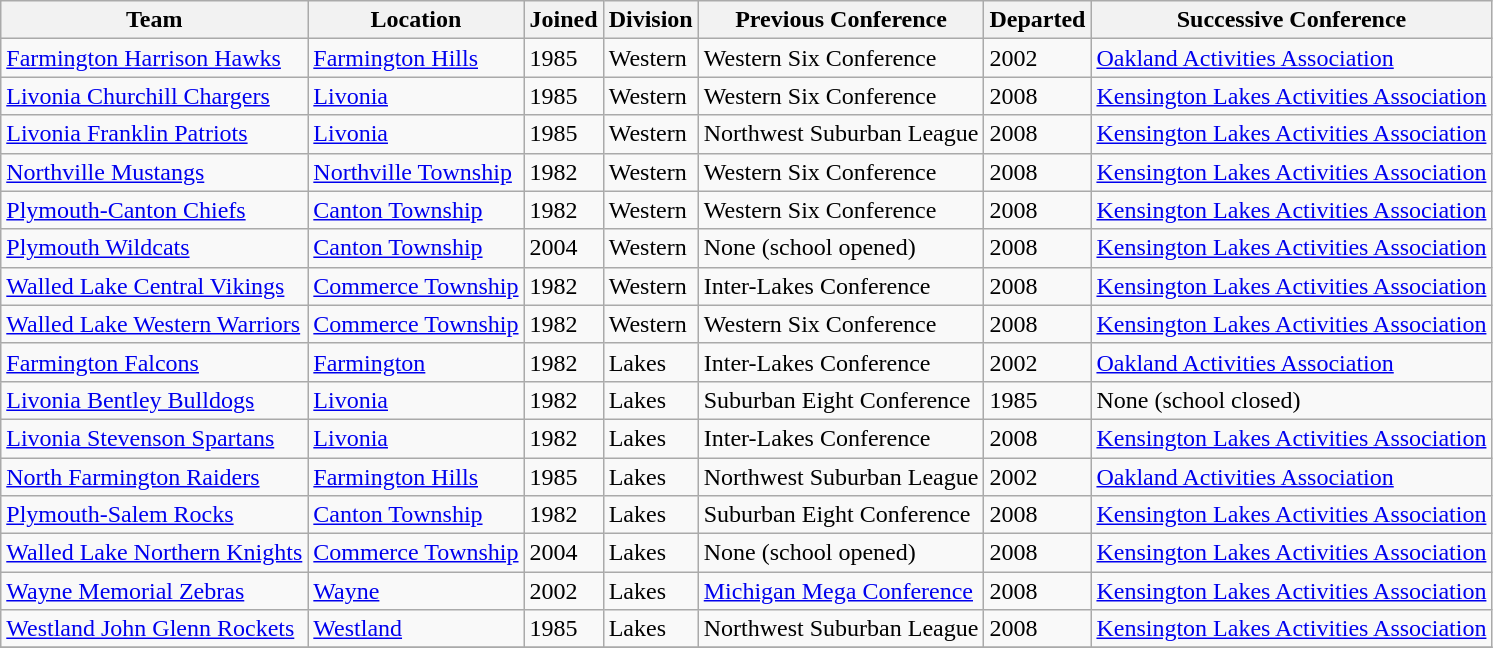<table class="wikitable sortable">
<tr>
<th>Team</th>
<th>Location</th>
<th>Joined</th>
<th>Division</th>
<th>Previous Conference</th>
<th>Departed</th>
<th>Successive Conference</th>
</tr>
<tr>
<td><a href='#'>Farmington Harrison Hawks</a></td>
<td><a href='#'>Farmington Hills</a></td>
<td>1985</td>
<td>Western</td>
<td>Western Six Conference</td>
<td>2002</td>
<td><a href='#'>Oakland Activities Association</a></td>
</tr>
<tr>
<td><a href='#'>Livonia Churchill Chargers</a></td>
<td><a href='#'>Livonia</a></td>
<td>1985</td>
<td>Western</td>
<td>Western Six Conference</td>
<td>2008</td>
<td><a href='#'>Kensington Lakes Activities Association</a></td>
</tr>
<tr>
<td><a href='#'>Livonia Franklin Patriots</a></td>
<td><a href='#'>Livonia</a></td>
<td>1985</td>
<td>Western</td>
<td>Northwest Suburban League</td>
<td>2008</td>
<td><a href='#'>Kensington Lakes Activities Association</a></td>
</tr>
<tr>
<td><a href='#'>Northville Mustangs</a></td>
<td><a href='#'>Northville Township</a></td>
<td>1982</td>
<td>Western</td>
<td>Western Six Conference</td>
<td>2008</td>
<td><a href='#'>Kensington Lakes Activities Association</a></td>
</tr>
<tr>
<td><a href='#'>Plymouth-Canton Chiefs</a></td>
<td><a href='#'>Canton Township</a></td>
<td>1982</td>
<td>Western</td>
<td>Western Six Conference</td>
<td>2008</td>
<td><a href='#'>Kensington Lakes Activities Association</a></td>
</tr>
<tr>
<td><a href='#'>Plymouth Wildcats</a></td>
<td><a href='#'>Canton Township</a></td>
<td>2004</td>
<td>Western</td>
<td>None (school opened)</td>
<td>2008</td>
<td><a href='#'>Kensington Lakes Activities Association</a></td>
</tr>
<tr>
<td><a href='#'>Walled Lake Central Vikings</a></td>
<td><a href='#'>Commerce Township</a></td>
<td>1982</td>
<td>Western</td>
<td>Inter-Lakes Conference</td>
<td>2008</td>
<td><a href='#'>Kensington Lakes Activities Association</a></td>
</tr>
<tr>
<td><a href='#'>Walled Lake Western Warriors</a></td>
<td><a href='#'>Commerce Township</a></td>
<td>1982</td>
<td>Western</td>
<td>Western Six Conference</td>
<td>2008</td>
<td><a href='#'>Kensington Lakes Activities Association</a></td>
</tr>
<tr>
<td><a href='#'>Farmington Falcons</a></td>
<td><a href='#'>Farmington</a></td>
<td>1982</td>
<td>Lakes</td>
<td>Inter-Lakes Conference</td>
<td>2002</td>
<td><a href='#'>Oakland Activities Association</a></td>
</tr>
<tr>
<td><a href='#'>Livonia Bentley Bulldogs</a></td>
<td><a href='#'>Livonia</a></td>
<td>1982</td>
<td>Lakes</td>
<td>Suburban Eight Conference</td>
<td>1985</td>
<td>None (school closed)</td>
</tr>
<tr>
<td><a href='#'>Livonia Stevenson Spartans</a></td>
<td><a href='#'>Livonia</a></td>
<td>1982</td>
<td>Lakes</td>
<td>Inter-Lakes Conference</td>
<td>2008</td>
<td><a href='#'>Kensington Lakes Activities Association</a></td>
</tr>
<tr>
<td><a href='#'>North Farmington Raiders</a></td>
<td><a href='#'>Farmington Hills</a></td>
<td>1985</td>
<td>Lakes</td>
<td>Northwest Suburban League</td>
<td>2002</td>
<td><a href='#'>Oakland Activities Association</a></td>
</tr>
<tr>
<td><a href='#'>Plymouth-Salem Rocks</a></td>
<td><a href='#'>Canton Township</a></td>
<td>1982</td>
<td>Lakes</td>
<td>Suburban Eight Conference</td>
<td>2008</td>
<td><a href='#'>Kensington Lakes Activities Association</a></td>
</tr>
<tr>
<td><a href='#'>Walled Lake Northern Knights</a></td>
<td><a href='#'>Commerce Township</a></td>
<td>2004</td>
<td>Lakes</td>
<td>None (school opened)</td>
<td>2008</td>
<td><a href='#'>Kensington Lakes Activities Association</a></td>
</tr>
<tr>
<td><a href='#'>Wayne Memorial Zebras</a></td>
<td><a href='#'>Wayne</a></td>
<td>2002</td>
<td>Lakes</td>
<td><a href='#'>Michigan Mega Conference</a></td>
<td>2008</td>
<td><a href='#'>Kensington Lakes Activities Association</a></td>
</tr>
<tr>
<td><a href='#'>Westland John Glenn Rockets</a></td>
<td><a href='#'>Westland</a></td>
<td>1985</td>
<td>Lakes</td>
<td>Northwest Suburban League</td>
<td>2008</td>
<td><a href='#'>Kensington Lakes Activities Association</a></td>
</tr>
<tr>
</tr>
</table>
